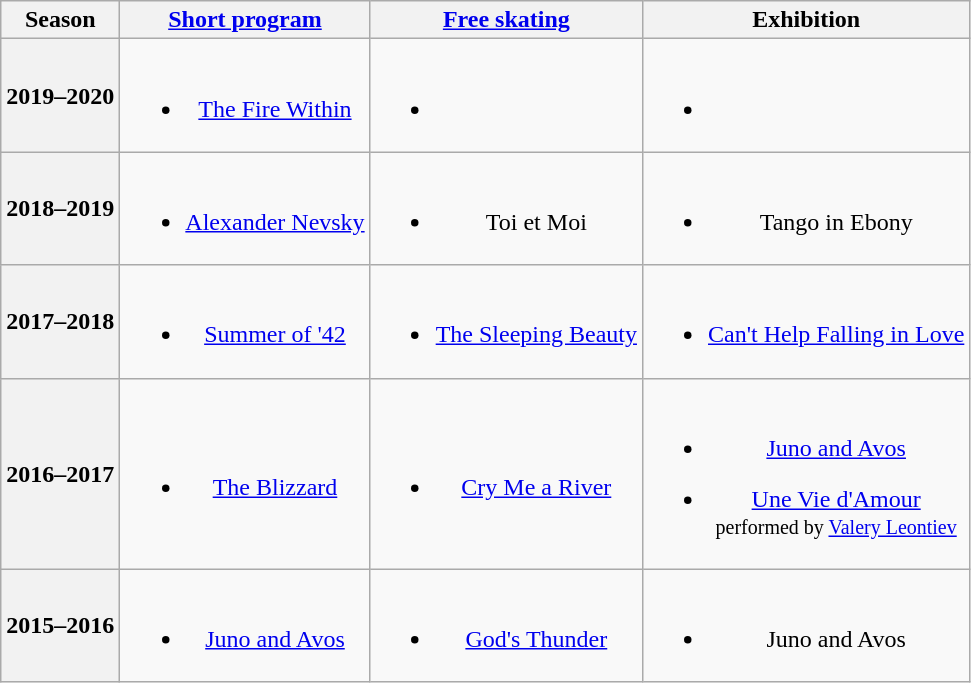<table class=wikitable style=text-align:center>
<tr>
<th>Season</th>
<th><a href='#'>Short program</a></th>
<th><a href='#'>Free skating</a></th>
<th>Exhibition</th>
</tr>
<tr>
<th>2019–2020</th>
<td><br><ul><li><a href='#'>The Fire Within</a> <br></li></ul></td>
<td><br><ul><li></li></ul></td>
<td><br><ul><li></li></ul></td>
</tr>
<tr>
<th>2018–2019 <br></th>
<td><br><ul><li><a href='#'>Alexander Nevsky</a> <br></li></ul></td>
<td><br><ul><li>Toi et Moi <br></li></ul></td>
<td><br><ul><li>Tango in Ebony <br></li></ul></td>
</tr>
<tr>
<th>2017–2018 <br></th>
<td><br><ul><li><a href='#'>Summer of '42</a> <br></li></ul></td>
<td><br><ul><li><a href='#'>The Sleeping Beauty</a> <br></li></ul></td>
<td><br><ul><li><a href='#'>Can't Help Falling in Love</a> <br></li></ul></td>
</tr>
<tr>
<th>2016–2017 <br></th>
<td><br><ul><li><a href='#'>The Blizzard</a> <br></li></ul></td>
<td><br><ul><li><a href='#'>Cry Me a River</a> <br></li></ul></td>
<td><br><ul><li><a href='#'>Juno and Avos</a> <br></li></ul><ul><li><a href='#'>Une Vie d'Amour</a><br><small>performed by <a href='#'>Valery Leontiev</a></small></li></ul></td>
</tr>
<tr>
<th>2015–2016 <br></th>
<td><br><ul><li><a href='#'>Juno and Avos</a> <br></li></ul></td>
<td><br><ul><li><a href='#'>God's Thunder</a> <br></li></ul></td>
<td><br><ul><li>Juno and Avos <br></li></ul></td>
</tr>
</table>
